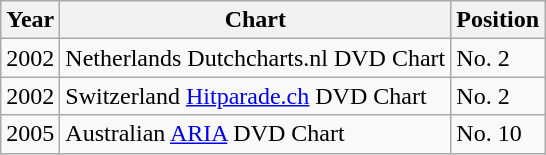<table class="wikitable">
<tr>
<th align="left">Year</th>
<th align="left">Chart</th>
<th align="left">Position</th>
</tr>
<tr>
<td align="left">2002</td>
<td align="left">Netherlands Dutchcharts.nl DVD Chart</td>
<td align="left">No. 2</td>
</tr>
<tr>
<td align="left">2002</td>
<td align="left">Switzerland <a href='#'>Hitparade.ch</a> DVD Chart</td>
<td align="left">No. 2</td>
</tr>
<tr>
<td align="left">2005</td>
<td align="left">Australian <a href='#'>ARIA</a> DVD Chart</td>
<td align="left">No. 10</td>
</tr>
</table>
